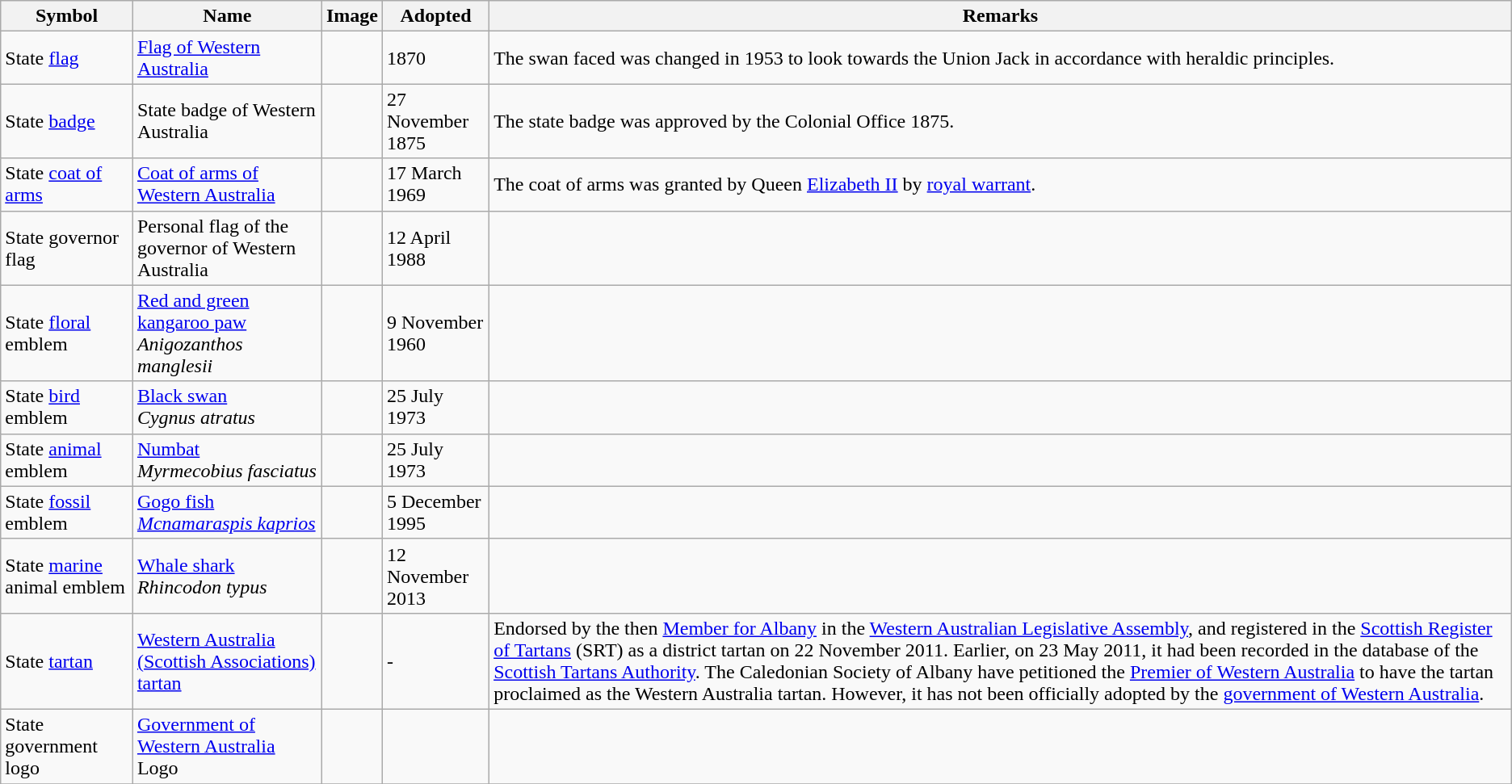<table class="wikitable" border="1">
<tr>
<th>Symbol</th>
<th>Name</th>
<th>Image</th>
<th>Adopted</th>
<th>Remarks</th>
</tr>
<tr>
<td>State <a href='#'>flag</a></td>
<td><a href='#'>Flag of Western Australia</a></td>
<td></td>
<td>1870</td>
<td>The swan faced was changed in 1953 to look towards the Union Jack in accordance with heraldic principles.</td>
</tr>
<tr>
<td>State <a href='#'>badge</a></td>
<td>State badge of Western Australia</td>
<td></td>
<td>27 November 1875</td>
<td>The state badge was approved by the Colonial Office 1875.</td>
</tr>
<tr>
<td>State <a href='#'>coat of arms</a></td>
<td><a href='#'>Coat of arms of Western Australia</a></td>
<td></td>
<td>17 March 1969</td>
<td>The coat of arms was granted by Queen <a href='#'>Elizabeth II</a> by <a href='#'>royal warrant</a>.</td>
</tr>
<tr>
<td>State governor flag</td>
<td>Personal flag of the governor of Western Australia</td>
<td></td>
<td>12 April 1988</td>
<td></td>
</tr>
<tr>
<td>State <a href='#'>floral</a> emblem</td>
<td><a href='#'>Red and green kangaroo paw</a><br> <em>Anigozanthos manglesii</em></td>
<td></td>
<td>9 November 1960</td>
<td></td>
</tr>
<tr>
<td>State <a href='#'>bird</a> emblem</td>
<td><a href='#'>Black swan</a><br><em>Cygnus atratus</em></td>
<td></td>
<td>25 July 1973</td>
<td></td>
</tr>
<tr>
<td>State <a href='#'>animal</a> emblem</td>
<td><a href='#'>Numbat</a><br><em>Myrmecobius fasciatus</em></td>
<td></td>
<td>25 July 1973</td>
<td></td>
</tr>
<tr>
<td>State <a href='#'>fossil</a> emblem</td>
<td><a href='#'>Gogo fish</a><br><em><a href='#'>Mcnamaraspis kaprios</a></em></td>
<td></td>
<td>5 December 1995</td>
<td></td>
</tr>
<tr>
<td>State <a href='#'>marine</a> animal emblem</td>
<td><a href='#'>Whale shark</a><br><em>Rhincodon typus</em></td>
<td></td>
<td>12 November 2013</td>
<td></td>
</tr>
<tr>
<td>State <a href='#'>tartan</a></td>
<td><a href='#'>Western Australia (Scottish Associations) tartan</a></td>
<td></td>
<td>-</td>
<td>Endorsed by the then <a href='#'>Member for Albany</a> in the <a href='#'>Western Australian Legislative Assembly</a>, and registered in the <a href='#'>Scottish Register of Tartans</a> (SRT) as a district tartan on 22 November 2011. Earlier, on 23 May 2011, it had been recorded in the database of the <a href='#'>Scottish Tartans Authority</a>. The Caledonian Society of Albany have petitioned the <a href='#'>Premier of Western Australia</a> to have the tartan proclaimed as the Western Australia tartan. However, it has not been officially adopted by the <a href='#'>government of Western Australia</a>.</td>
</tr>
<tr>
<td>State government logo</td>
<td><a href='#'>Government of Western Australia</a> Logo</td>
<td></td>
<td></td>
<td></td>
</tr>
<tr>
</tr>
</table>
